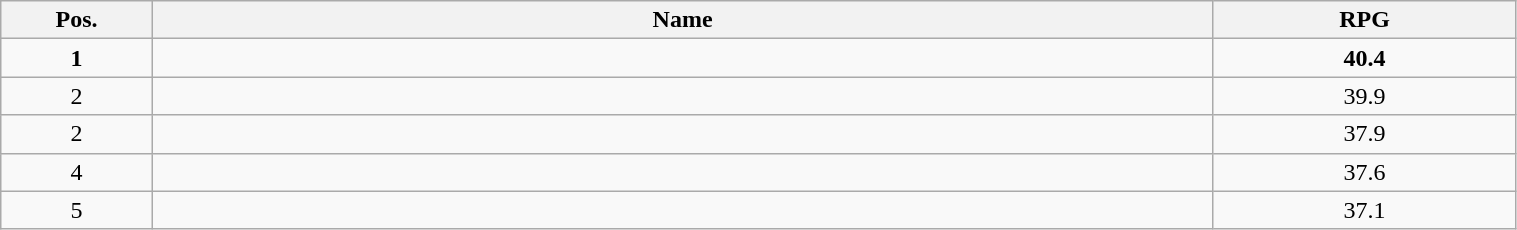<table class=wikitable width="80%">
<tr>
<th width="10%">Pos.</th>
<th width="70%">Name</th>
<th width="20%">RPG</th>
</tr>
<tr>
<td align=center><strong>1</strong></td>
<td><strong></strong></td>
<td align=center><strong>40.4</strong></td>
</tr>
<tr>
<td align=center>2</td>
<td></td>
<td align=center>39.9</td>
</tr>
<tr>
<td align=center>2</td>
<td></td>
<td align=center>37.9</td>
</tr>
<tr>
<td align=center>4</td>
<td></td>
<td align=center>37.6</td>
</tr>
<tr>
<td align=center>5</td>
<td></td>
<td align=center>37.1</td>
</tr>
</table>
